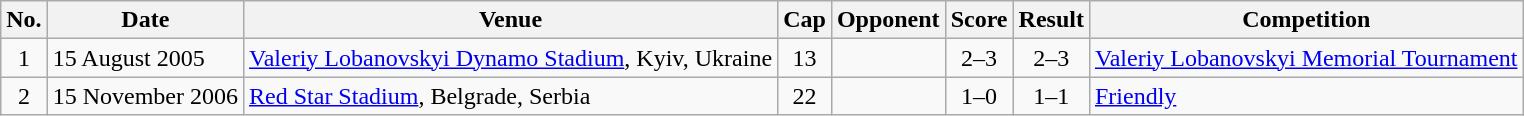<table class="wikitable sortable">
<tr>
<th>No.</th>
<th>Date</th>
<th>Venue</th>
<th>Cap</th>
<th>Opponent</th>
<th>Score</th>
<th>Result</th>
<th>Competition</th>
</tr>
<tr>
<td align=center>1</td>
<td>15 August 2005</td>
<td><a href='#'>Valeriy Lobanovskyi Dynamo Stadium</a>, Kyiv, Ukraine</td>
<td align=center>13</td>
<td></td>
<td align=center>2–3</td>
<td align=center>2–3</td>
<td><a href='#'>Valeriy Lobanovskyi Memorial Tournament</a></td>
</tr>
<tr>
<td align=center>2</td>
<td>15 November 2006</td>
<td><a href='#'>Red Star Stadium</a>, Belgrade, Serbia</td>
<td align=center>22</td>
<td></td>
<td align=center>1–0</td>
<td align=center>1–1</td>
<td><a href='#'>Friendly</a></td>
</tr>
</table>
